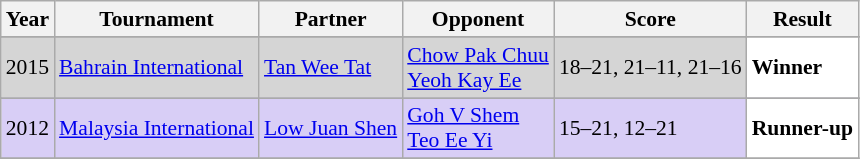<table class="sortable wikitable" style="font-size: 90%;">
<tr>
<th>Year</th>
<th>Tournament</th>
<th>Partner</th>
<th>Opponent</th>
<th>Score</th>
<th>Result</th>
</tr>
<tr>
</tr>
<tr style="background:#D5D5D5">
<td align="center">2015</td>
<td align="left"><a href='#'>Bahrain International</a></td>
<td align="left"> <a href='#'>Tan Wee Tat</a></td>
<td align="left"> <a href='#'>Chow Pak Chuu</a><br> <a href='#'>Yeoh Kay Ee</a></td>
<td align="left">18–21, 21–11, 21–16</td>
<td style="text-align:left; background:white"> <strong>Winner</strong></td>
</tr>
<tr>
</tr>
<tr style="background:#D8CEF6">
<td align="center">2012</td>
<td align="left"><a href='#'>Malaysia International</a></td>
<td align="left"> <a href='#'>Low Juan Shen</a></td>
<td align="left"> <a href='#'>Goh V Shem</a><br> <a href='#'>Teo Ee Yi</a></td>
<td align="left">15–21, 12–21</td>
<td style="text-align:left; background:white"> <strong>Runner-up</strong></td>
</tr>
<tr>
</tr>
</table>
